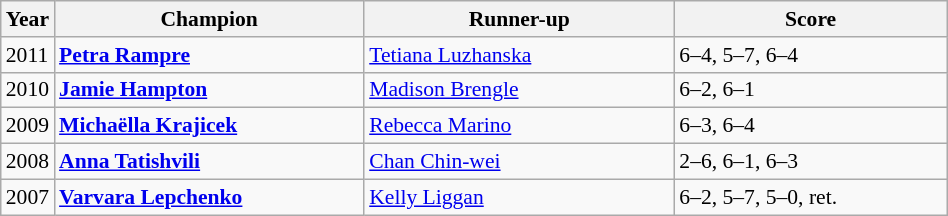<table class="wikitable" style="font-size:90%">
<tr>
<th>Year</th>
<th width="200">Champion</th>
<th width="200">Runner-up</th>
<th width="175">Score</th>
</tr>
<tr>
<td>2011</td>
<td> <strong><a href='#'>Petra Rampre</a></strong></td>
<td> <a href='#'>Tetiana Luzhanska</a></td>
<td>6–4, 5–7, 6–4</td>
</tr>
<tr>
<td>2010</td>
<td> <strong><a href='#'>Jamie Hampton</a></strong></td>
<td> <a href='#'>Madison Brengle</a></td>
<td>6–2, 6–1</td>
</tr>
<tr>
<td>2009</td>
<td> <strong><a href='#'>Michaëlla Krajicek</a></strong></td>
<td> <a href='#'>Rebecca Marino</a></td>
<td>6–3, 6–4</td>
</tr>
<tr>
<td>2008</td>
<td> <strong><a href='#'>Anna Tatishvili</a></strong></td>
<td> <a href='#'>Chan Chin-wei</a></td>
<td>2–6, 6–1, 6–3</td>
</tr>
<tr>
<td>2007</td>
<td> <strong><a href='#'>Varvara Lepchenko</a></strong></td>
<td> <a href='#'>Kelly Liggan</a></td>
<td>6–2, 5–7, 5–0, ret.</td>
</tr>
</table>
